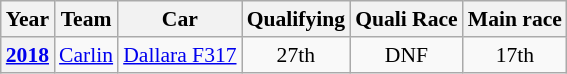<table class="wikitable" style="text-align:center; font-size:90%">
<tr>
<th>Year</th>
<th>Team</th>
<th>Car</th>
<th>Qualifying</th>
<th>Quali Race</th>
<th>Main race</th>
</tr>
<tr>
<th><strong><a href='#'>2018</a></strong></th>
<td align="left"> <a href='#'>Carlin</a></td>
<td align="left"><a href='#'>Dallara F317</a></td>
<td>27th</td>
<td>DNF</td>
<td>17th</td>
</tr>
</table>
